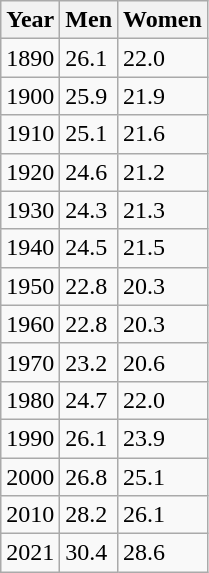<table class="wikitable sortable">
<tr>
<th>Year</th>
<th>Men</th>
<th>Women</th>
</tr>
<tr>
<td>1890</td>
<td>26.1</td>
<td>22.0</td>
</tr>
<tr>
<td>1900</td>
<td>25.9</td>
<td>21.9</td>
</tr>
<tr>
<td>1910</td>
<td>25.1</td>
<td>21.6</td>
</tr>
<tr>
<td>1920</td>
<td>24.6</td>
<td>21.2</td>
</tr>
<tr>
<td>1930</td>
<td>24.3</td>
<td>21.3</td>
</tr>
<tr>
<td>1940</td>
<td>24.5</td>
<td>21.5</td>
</tr>
<tr>
<td>1950</td>
<td>22.8</td>
<td>20.3</td>
</tr>
<tr>
<td>1960</td>
<td>22.8</td>
<td>20.3</td>
</tr>
<tr>
<td>1970</td>
<td>23.2</td>
<td>20.6</td>
</tr>
<tr>
<td>1980</td>
<td>24.7</td>
<td>22.0</td>
</tr>
<tr>
<td>1990</td>
<td>26.1</td>
<td>23.9</td>
</tr>
<tr>
<td>2000</td>
<td>26.8</td>
<td>25.1</td>
</tr>
<tr>
<td>2010</td>
<td>28.2</td>
<td>26.1</td>
</tr>
<tr>
<td>2021</td>
<td>30.4</td>
<td>28.6</td>
</tr>
</table>
